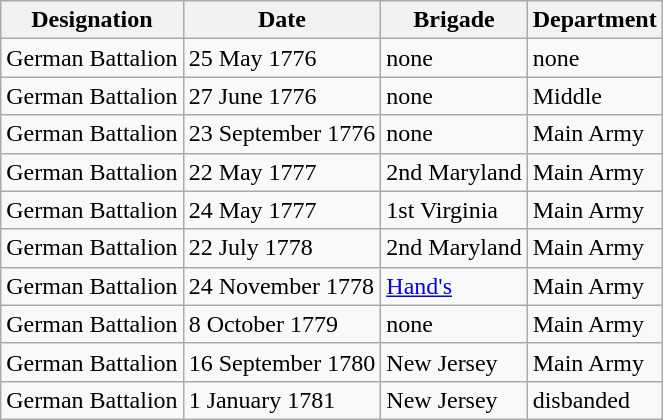<table class="wikitable">
<tr>
<th>Designation</th>
<th>Date</th>
<th>Brigade</th>
<th>Department</th>
</tr>
<tr>
<td>German Battalion</td>
<td>25 May 1776</td>
<td>none</td>
<td>none</td>
</tr>
<tr>
<td>German Battalion</td>
<td>27 June 1776</td>
<td>none</td>
<td>Middle</td>
</tr>
<tr>
<td>German Battalion</td>
<td>23 September 1776</td>
<td>none</td>
<td>Main Army</td>
</tr>
<tr>
<td>German Battalion</td>
<td>22 May 1777</td>
<td>2nd Maryland</td>
<td>Main Army</td>
</tr>
<tr>
<td>German Battalion</td>
<td>24 May 1777</td>
<td>1st Virginia</td>
<td>Main Army</td>
</tr>
<tr>
<td>German Battalion</td>
<td>22 July 1778</td>
<td>2nd Maryland</td>
<td>Main Army</td>
</tr>
<tr>
<td>German Battalion</td>
<td>24 November 1778</td>
<td><a href='#'>Hand's</a></td>
<td>Main Army</td>
</tr>
<tr>
<td>German Battalion</td>
<td>8 October 1779</td>
<td>none</td>
<td>Main Army</td>
</tr>
<tr>
<td>German Battalion</td>
<td>16 September 1780</td>
<td>New Jersey</td>
<td>Main Army</td>
</tr>
<tr>
<td>German Battalion</td>
<td>1 January 1781</td>
<td>New Jersey</td>
<td>disbanded</td>
</tr>
</table>
